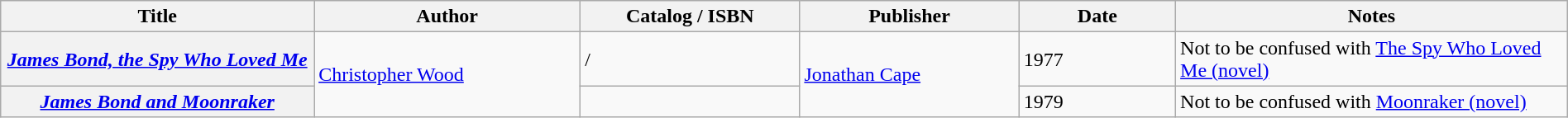<table class="wikitable sortable" style="width:100%;">
<tr>
<th width=20%>Title</th>
<th width=17%>Author</th>
<th width=14%>Catalog / ISBN</th>
<th width=14%>Publisher</th>
<th width=10%>Date</th>
<th width=25%>Notes</th>
</tr>
<tr>
<th><em><a href='#'>James Bond, the Spy Who Loved Me</a></em></th>
<td rowspan="2"><a href='#'>Christopher Wood</a></td>
<td>/</td>
<td rowspan="2"><a href='#'>Jonathan Cape</a></td>
<td>1977</td>
<td>Not to be confused with <a href='#'>The Spy Who Loved Me (novel)</a></td>
</tr>
<tr>
<th><em><a href='#'>James Bond and Moonraker</a></em></th>
<td></td>
<td>1979</td>
<td>Not to be confused with <a href='#'>Moonraker (novel)</a></td>
</tr>
</table>
